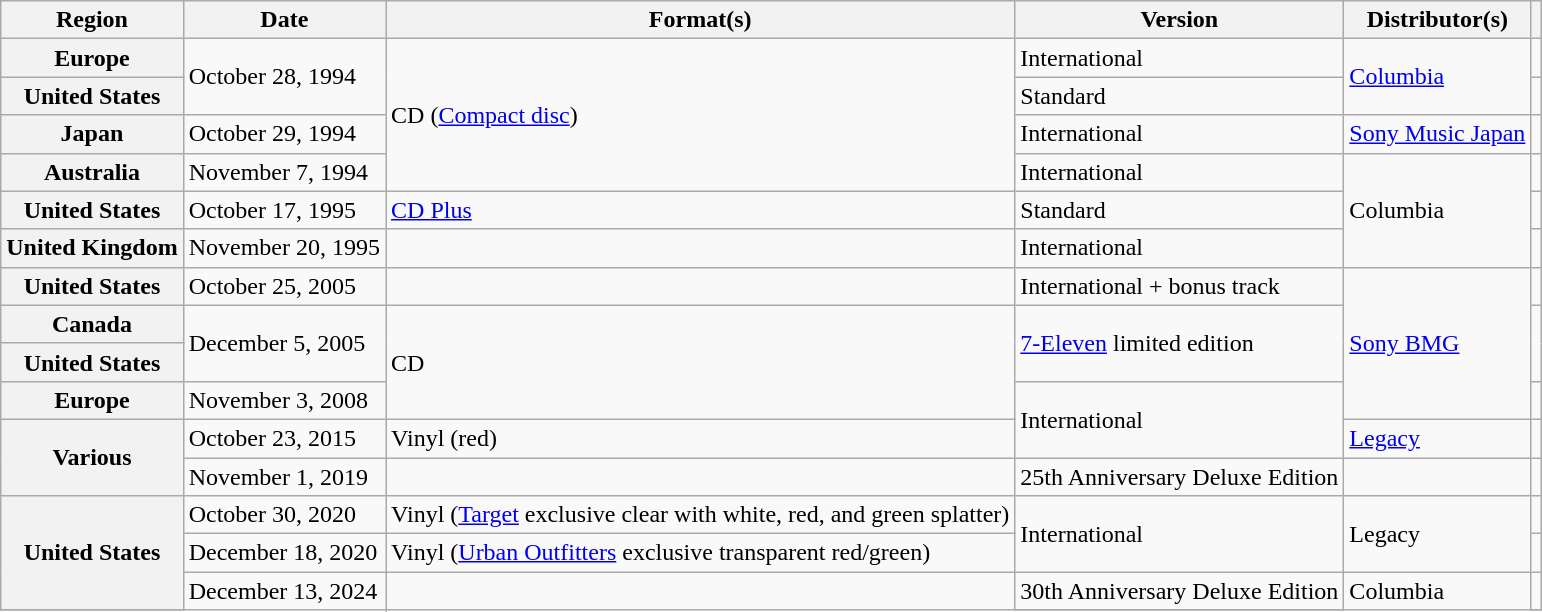<table class="wikitable sortable plainrowheaders">
<tr>
<th scope="col">Region</th>
<th scope="col">Date</th>
<th scope="col">Format(s)</th>
<th scope="col">Version</th>
<th scope="col">Distributor(s)</th>
<th scope="col"></th>
</tr>
<tr>
<th scope="row">Europe</th>
<td rowspan="2">October 28, 1994</td>
<td rowspan="4">CD (<a href='#'>Compact disc</a>)</td>
<td>International</td>
<td rowspan="2"><a href='#'>Columbia</a></td>
<td></td>
</tr>
<tr>
<th scope="row">United States</th>
<td>Standard</td>
<td></td>
</tr>
<tr>
<th scope="row">Japan</th>
<td>October 29, 1994</td>
<td>International</td>
<td><a href='#'>Sony Music Japan</a></td>
<td></td>
</tr>
<tr>
<th scope="row">Australia</th>
<td>November 7, 1994</td>
<td>International</td>
<td rowspan="3">Columbia</td>
<td></td>
</tr>
<tr>
<th scope="row">United States</th>
<td>October 17, 1995</td>
<td><a href='#'>CD Plus</a></td>
<td>Standard</td>
<td></td>
</tr>
<tr>
<th scope="row">United Kingdom</th>
<td>November 20, 1995</td>
<td></td>
<td>International</td>
<td></td>
</tr>
<tr>
<th scope="row">United States</th>
<td>October 25, 2005</td>
<td></td>
<td>International + bonus track</td>
<td rowspan="4"><a href='#'>Sony BMG</a></td>
<td></td>
</tr>
<tr>
<th scope="row">Canada</th>
<td rowspan="2">December 5, 2005</td>
<td rowspan="3">CD</td>
<td rowspan="2"><a href='#'>7-Eleven</a> limited edition</td>
<td rowspan="2"></td>
</tr>
<tr>
<th scope="row">United States</th>
</tr>
<tr>
<th scope="row">Europe</th>
<td>November 3, 2008</td>
<td rowspan="2">International</td>
<td></td>
</tr>
<tr>
<th scope="row" rowspan="2">Various</th>
<td>October 23, 2015</td>
<td>Vinyl (red)</td>
<td><a href='#'>Legacy</a></td>
<td></td>
</tr>
<tr>
<td>November 1, 2019</td>
<td></td>
<td>25th Anniversary Deluxe Edition</td>
<td></td>
<td></td>
</tr>
<tr>
<th scope="row" rowspan="3">United States</th>
<td>October 30, 2020</td>
<td>Vinyl (<a href='#'>Target</a> exclusive clear with white, red, and green splatter)</td>
<td rowspan="2">International</td>
<td rowspan="2">Legacy</td>
<td></td>
</tr>
<tr>
<td>December 18, 2020</td>
<td>Vinyl (<a href='#'>Urban Outfitters</a> exclusive transparent red/green)</td>
<td></td>
</tr>
<tr>
<td rowspan="2">December 13, 2024</td>
<td rowspan="4"></td>
<td>30th Anniversary Deluxe Edition</td>
<td rowspan="2">Columbia</td>
<td></td>
</tr>
<tr>
</tr>
</table>
